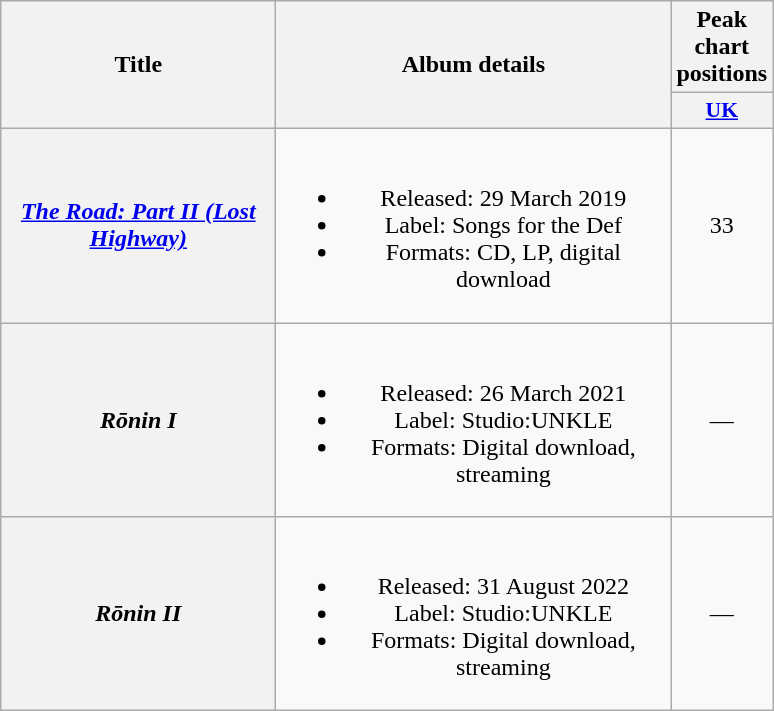<table class="wikitable plainrowheaders" style="text-align:center;" border="1">
<tr>
<th scope="col" rowspan="2" style="width:11em;">Title</th>
<th scope="col" rowspan="2" style="width:16em;">Album details</th>
<th scope="col" colspan="1">Peak chart positions</th>
</tr>
<tr>
<th scope="col" style="width:3em;font-size:90%;"><a href='#'>UK</a><br></th>
</tr>
<tr>
<th scope="row"><em><a href='#'>The Road: Part II (Lost Highway)</a></em></th>
<td><br><ul><li>Released: 29 March 2019</li><li>Label: Songs for the Def</li><li>Formats: CD, LP, digital download</li></ul></td>
<td>33</td>
</tr>
<tr>
<th scope="row"><em>Rōnin I</em></th>
<td><br><ul><li>Released: 26 March 2021</li><li>Label: Studio:UNKLE</li><li>Formats: Digital download, streaming</li></ul></td>
<td>—</td>
</tr>
<tr>
<th scope="row"><em>Rōnin II</em></th>
<td><br><ul><li>Released: 31 August 2022</li><li>Label: Studio:UNKLE</li><li>Formats: Digital download, streaming</li></ul></td>
<td>—</td>
</tr>
</table>
